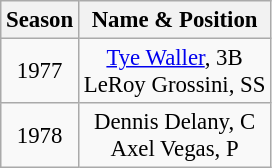<table class="wikitable" style="text-align:center; font-size: 95%;">
<tr>
<th>Season</th>
<th>Name & Position</th>
</tr>
<tr>
<td>1977</td>
<td><a href='#'>Tye Waller</a>, 3B<br>LeRoy Grossini, SS</td>
</tr>
<tr>
<td>1978</td>
<td>Dennis Delany, C<br>	Axel Vegas, P</td>
</tr>
</table>
